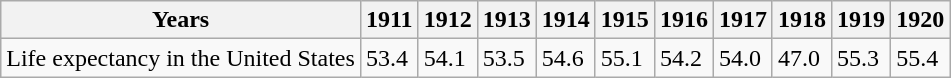<table class="wikitable">
<tr>
<th>Years</th>
<th>1911</th>
<th>1912</th>
<th>1913</th>
<th>1914</th>
<th>1915</th>
<th>1916</th>
<th>1917</th>
<th>1918</th>
<th>1919</th>
<th>1920</th>
</tr>
<tr>
<td>Life expectancy in the United States</td>
<td>53.4</td>
<td>54.1</td>
<td>53.5</td>
<td>54.6</td>
<td>55.1</td>
<td>54.2</td>
<td>54.0</td>
<td>47.0</td>
<td>55.3</td>
<td>55.4</td>
</tr>
</table>
